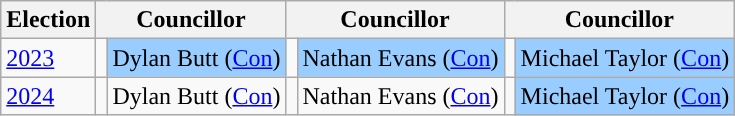<table class="wikitable">
<tr>
<th>Election</th>
<th colspan="2">Councillor</th>
<th colspan="2">Councillor</th>
<th colspan="2">Councillor</th>
</tr>
<tr>
<td><a href='#'>2023</a></td>
<td style="background-color: "></td>
<td bgcolor="#99CCFF">Dylan Butt  (<a href='#'>Con</a>)</td>
<td style="background-color: "></td>
<td bgcolor="#99CCFF">Nathan Evans (<a href='#'>Con</a>)</td>
<td style="background-color: "></td>
<td bgcolor="#99CCFF">Michael Taylor (<a href='#'>Con</a>)</td>
</tr>
<tr>
<td><a href='#'>2024</a></td>
<td style="background-color: "></td>
<td bgcolor=>Dylan Butt  (<a href='#'>Con</a>)</td>
<td style="background-color: "></td>
<td bgcolor=>Nathan Evans (<a href='#'>Con</a>)</td>
<td style="background-color: "></td>
<td bgcolor="#99CCFF">Michael Taylor (<a href='#'>Con</a>)</td>
</tr>
</table>
